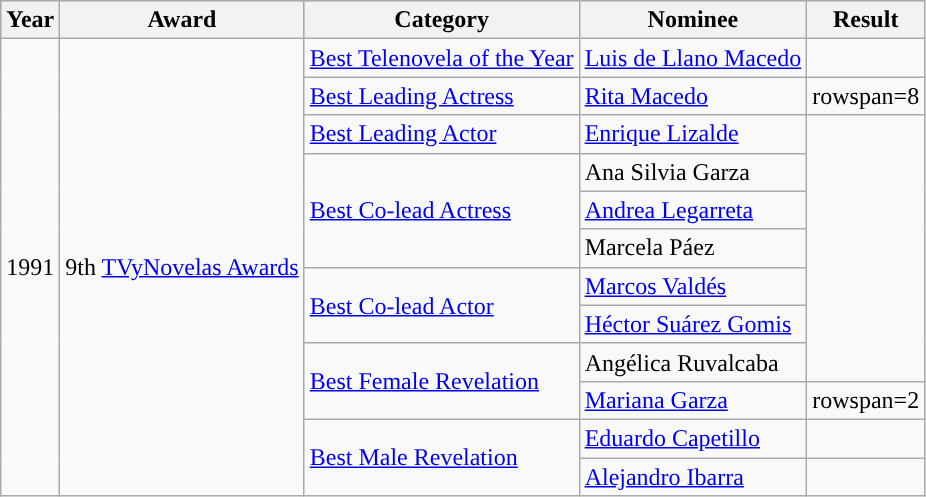<table class="wikitable">
<tr style="background:#b0c4de;">
<th>Year</th>
<th>Award</th>
<th>Category</th>
<th>Nominee</th>
<th>Result</th>
</tr>
<tr>
<td rowspan=12>1991</td>
<td rowspan=12>9th <a href='#'>TVyNovelas Awards</a></td>
<td><a href='#'>Best Telenovela of the Year</a></td>
<td><a href='#'>Luis de Llano Macedo</a></td>
<td></td>
</tr>
<tr>
<td><a href='#'>Best Leading Actress</a></td>
<td><a href='#'>Rita Macedo</a></td>
<td>rowspan=8 </td>
</tr>
<tr>
<td><a href='#'>Best Leading Actor</a></td>
<td><a href='#'>Enrique Lizalde</a></td>
</tr>
<tr>
<td rowspan=3><a href='#'>Best Co-lead Actress</a></td>
<td>Ana Silvia Garza</td>
</tr>
<tr>
<td><a href='#'>Andrea Legarreta</a></td>
</tr>
<tr>
<td>Marcela Páez</td>
</tr>
<tr>
<td rowspan=2><a href='#'>Best Co-lead Actor</a></td>
<td><a href='#'>Marcos Valdés</a></td>
</tr>
<tr>
<td><a href='#'>Héctor Suárez Gomis</a></td>
</tr>
<tr>
<td rowspan=2><a href='#'>Best Female Revelation</a></td>
<td>Angélica Ruvalcaba</td>
</tr>
<tr>
<td><a href='#'>Mariana Garza</a></td>
<td>rowspan=2 </td>
</tr>
<tr>
<td rowspan=2><a href='#'>Best Male Revelation</a></td>
<td><a href='#'>Eduardo Capetillo</a></td>
</tr>
<tr>
<td><a href='#'>Alejandro Ibarra</a></td>
<td></td>
</tr>
</table>
